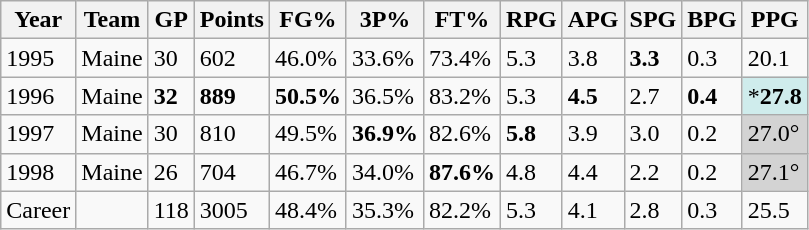<table class="wikitable">
<tr>
<th>Year</th>
<th>Team</th>
<th>GP</th>
<th>Points</th>
<th>FG%</th>
<th>3P%</th>
<th>FT%</th>
<th>RPG</th>
<th>APG</th>
<th>SPG</th>
<th>BPG</th>
<th>PPG</th>
</tr>
<tr>
<td>1995</td>
<td>Maine</td>
<td>30</td>
<td>602</td>
<td>46.0%</td>
<td>33.6%</td>
<td>73.4%</td>
<td>5.3</td>
<td>3.8</td>
<td><strong>3.3</strong></td>
<td>0.3</td>
<td>20.1</td>
</tr>
<tr>
<td>1996</td>
<td>Maine</td>
<td><strong>32</strong></td>
<td><strong>889</strong></td>
<td><strong>50.5%</strong></td>
<td>36.5%</td>
<td>83.2%</td>
<td>5.3</td>
<td><strong>4.5</strong></td>
<td>2.7</td>
<td><strong>0.4</strong></td>
<td bgcolor=#cfecec>*<strong>27.8</strong></td>
</tr>
<tr>
<td>1997</td>
<td>Maine</td>
<td>30</td>
<td>810</td>
<td>49.5%</td>
<td><strong>36.9%</strong></td>
<td>82.6%</td>
<td><strong>5.8</strong></td>
<td>3.9</td>
<td>3.0</td>
<td>0.2</td>
<td style="background:#D3D3D3">27.0°</td>
</tr>
<tr>
<td>1998</td>
<td>Maine</td>
<td>26</td>
<td>704</td>
<td>46.7%</td>
<td>34.0%</td>
<td><strong>87.6%</strong></td>
<td>4.8</td>
<td>4.4</td>
<td>2.2</td>
<td>0.2</td>
<td style="background:#D3D3D3">27.1°</td>
</tr>
<tr>
<td>Career</td>
<td></td>
<td>118</td>
<td>3005</td>
<td>48.4%</td>
<td>35.3%</td>
<td>82.2%</td>
<td>5.3</td>
<td>4.1</td>
<td>2.8</td>
<td>0.3</td>
<td>25.5</td>
</tr>
</table>
